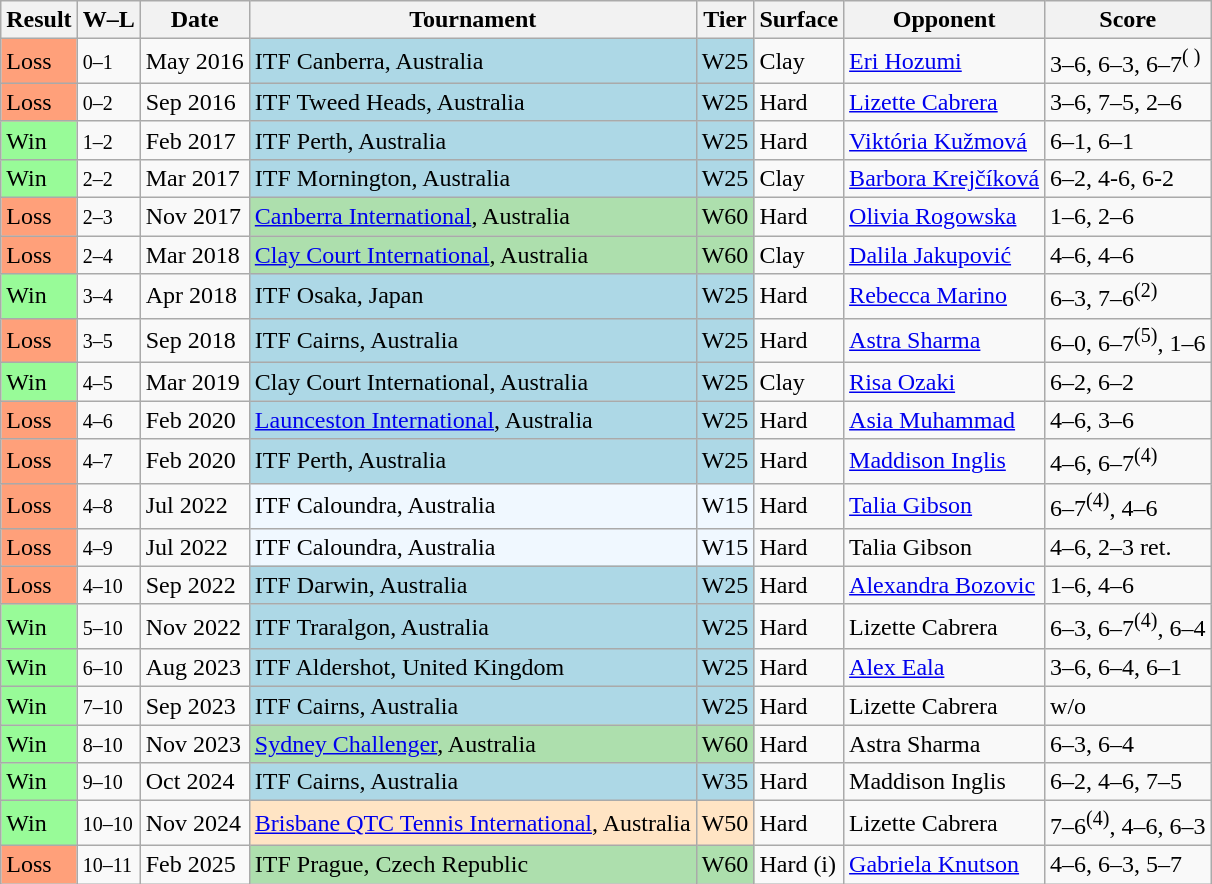<table class="sortable wikitable">
<tr>
<th>Result</th>
<th class=unsortable>W–L</th>
<th>Date</th>
<th>Tournament</th>
<th>Tier</th>
<th>Surface</th>
<th>Opponent</th>
<th class=unsortable>Score</th>
</tr>
<tr>
<td style=background:#ffa07a;>Loss</td>
<td><small>0–1</small></td>
<td>May 2016</td>
<td style=background:lightblue;>ITF Canberra, Australia</td>
<td style=background:lightblue;>W25</td>
<td>Clay</td>
<td> <a href='#'>Eri Hozumi</a></td>
<td>3–6, 6–3, 6–7<sup>( )</sup></td>
</tr>
<tr>
<td style=background:#ffa07a;>Loss</td>
<td><small>0–2</small></td>
<td>Sep 2016</td>
<td style=background:lightblue;>ITF Tweed Heads, Australia</td>
<td style=background:lightblue;>W25</td>
<td>Hard</td>
<td> <a href='#'>Lizette Cabrera</a></td>
<td>3–6, 7–5, 2–6</td>
</tr>
<tr>
<td style=background:#98fb98;>Win</td>
<td><small>1–2</small></td>
<td>Feb 2017</td>
<td style=background:lightblue;>ITF Perth, Australia</td>
<td style=background:lightblue;>W25</td>
<td>Hard</td>
<td> <a href='#'>Viktória Kužmová</a></td>
<td>6–1, 6–1</td>
</tr>
<tr>
<td style=background:#98fb98;>Win</td>
<td><small>2–2</small></td>
<td>Mar 2017</td>
<td style=background:lightblue;>ITF Mornington, Australia</td>
<td style=background:lightblue;>W25</td>
<td>Clay</td>
<td> <a href='#'>Barbora Krejčíková</a></td>
<td>6–2, 4-6, 6-2</td>
</tr>
<tr>
<td style=background:#ffa07a;>Loss</td>
<td><small>2–3</small></td>
<td>Nov 2017</td>
<td style=background:#addfad;><a href='#'>Canberra International</a>, Australia</td>
<td style=background:#addfad;>W60</td>
<td>Hard</td>
<td> <a href='#'>Olivia Rogowska</a></td>
<td>1–6, 2–6</td>
</tr>
<tr>
<td style=background:#ffa07a;>Loss</td>
<td><small>2–4</small></td>
<td>Mar 2018</td>
<td style=background:#addfad;><a href='#'>Clay Court International</a>, Australia</td>
<td style=background:#addfad;>W60</td>
<td>Clay</td>
<td> <a href='#'>Dalila Jakupović</a></td>
<td>4–6, 4–6</td>
</tr>
<tr>
<td style=background:#98fb98;>Win</td>
<td><small>3–4</small></td>
<td>Apr 2018</td>
<td style=background:lightblue;>ITF Osaka, Japan</td>
<td style=background:lightblue;>W25</td>
<td>Hard</td>
<td> <a href='#'>Rebecca Marino</a></td>
<td>6–3, 7–6<sup>(2)</sup></td>
</tr>
<tr>
<td style=background:#ffa07a;>Loss</td>
<td><small>3–5</small></td>
<td>Sep 2018</td>
<td style=background:lightblue;>ITF Cairns, Australia</td>
<td style=background:lightblue;>W25</td>
<td>Hard</td>
<td> <a href='#'>Astra Sharma</a></td>
<td>6–0, 6–7<sup>(5)</sup>, 1–6</td>
</tr>
<tr>
<td style=background:#98fb98;>Win</td>
<td><small>4–5</small></td>
<td>Mar 2019</td>
<td style=background:lightblue;>Clay Court International, Australia</td>
<td style=background:lightblue;>W25</td>
<td>Clay</td>
<td> <a href='#'>Risa Ozaki</a></td>
<td>6–2, 6–2</td>
</tr>
<tr>
<td style=background:#ffa07a;>Loss</td>
<td><small>4–6</small></td>
<td>Feb 2020</td>
<td style=background:lightblue;><a href='#'>Launceston International</a>, Australia</td>
<td style=background:lightblue;>W25</td>
<td>Hard</td>
<td> <a href='#'>Asia Muhammad</a></td>
<td>4–6, 3–6</td>
</tr>
<tr>
<td style=background:#ffa07a;>Loss</td>
<td><small>4–7</small></td>
<td>Feb 2020</td>
<td style=background:lightblue;>ITF Perth, Australia</td>
<td style=background:lightblue;>W25</td>
<td>Hard</td>
<td> <a href='#'>Maddison Inglis</a></td>
<td>4–6, 6–7<sup>(4)</sup></td>
</tr>
<tr>
<td style=background:#ffa07a;>Loss</td>
<td><small>4–8</small></td>
<td>Jul 2022</td>
<td style=background:#f0f8ff;>ITF Caloundra, Australia</td>
<td style=background:#f0f8ff;>W15</td>
<td>Hard</td>
<td> <a href='#'>Talia Gibson</a></td>
<td>6–7<sup>(4)</sup>, 4–6</td>
</tr>
<tr>
<td style=background:#ffa07a;>Loss</td>
<td><small>4–9</small></td>
<td>Jul 2022</td>
<td style=background:#f0f8ff;>ITF Caloundra, Australia</td>
<td style=background:#f0f8ff;>W15</td>
<td>Hard</td>
<td> Talia Gibson</td>
<td>4–6, 2–3 ret.</td>
</tr>
<tr>
<td style=background:#ffa07a;>Loss</td>
<td><small>4–10</small></td>
<td>Sep 2022</td>
<td style=background:lightblue;>ITF Darwin, Australia</td>
<td style=background:lightblue;>W25</td>
<td>Hard</td>
<td> <a href='#'>Alexandra Bozovic</a></td>
<td>1–6, 4–6</td>
</tr>
<tr>
<td style=background:#98fb98;>Win</td>
<td><small>5–10</small></td>
<td>Nov 2022</td>
<td style=background:lightblue;>ITF Traralgon, Australia</td>
<td style=background:lightblue;>W25</td>
<td>Hard</td>
<td> Lizette Cabrera</td>
<td>6–3, 6–7<sup>(4)</sup>, 6–4</td>
</tr>
<tr>
<td style=background:#98fb98;>Win</td>
<td><small>6–10</small></td>
<td>Aug 2023</td>
<td style=background:lightblue;>ITF Aldershot, United Kingdom</td>
<td style=background:lightblue;>W25</td>
<td>Hard</td>
<td> <a href='#'>Alex Eala</a></td>
<td>3–6, 6–4, 6–1</td>
</tr>
<tr>
<td style=background:#98fb98;>Win</td>
<td><small>7–10</small></td>
<td>Sep 2023</td>
<td style=background:lightblue;>ITF Cairns, Australia</td>
<td style=background:lightblue;>W25</td>
<td>Hard</td>
<td> Lizette Cabrera</td>
<td>w/o</td>
</tr>
<tr>
<td style=background:#98fb98;>Win</td>
<td><small>8–10</small></td>
<td>Nov 2023</td>
<td style=background:#addfad;><a href='#'>Sydney Challenger</a>, Australia</td>
<td style=background:#addfad;>W60</td>
<td>Hard</td>
<td> Astra Sharma</td>
<td>6–3, 6–4</td>
</tr>
<tr>
<td style=background:#98fb98;>Win</td>
<td><small>9–10</small></td>
<td>Oct 2024</td>
<td style=background:lightblue;>ITF Cairns, Australia</td>
<td style=background:lightblue;>W35</td>
<td>Hard</td>
<td> Maddison Inglis</td>
<td>6–2, 4–6, 7–5</td>
</tr>
<tr>
<td style=background:#98fb98;>Win</td>
<td><small>10–10</small></td>
<td>Nov 2024</td>
<td style="background:#ffe4c4;"><a href='#'>Brisbane QTC Tennis International</a>, Australia</td>
<td style="background:#ffe4c4;">W50</td>
<td>Hard</td>
<td> Lizette Cabrera</td>
<td>7–6<sup>(4)</sup>, 4–6, 6–3</td>
</tr>
<tr>
<td style=background:#ffa07a;>Loss</td>
<td><small>10–11</small></td>
<td>Feb 2025</td>
<td style=background:#addfad;>ITF Prague, Czech Republic</td>
<td style=background:#addfad;>W60</td>
<td>Hard (i)</td>
<td> <a href='#'>Gabriela Knutson</a></td>
<td>4–6, 6–3, 5–7</td>
</tr>
</table>
